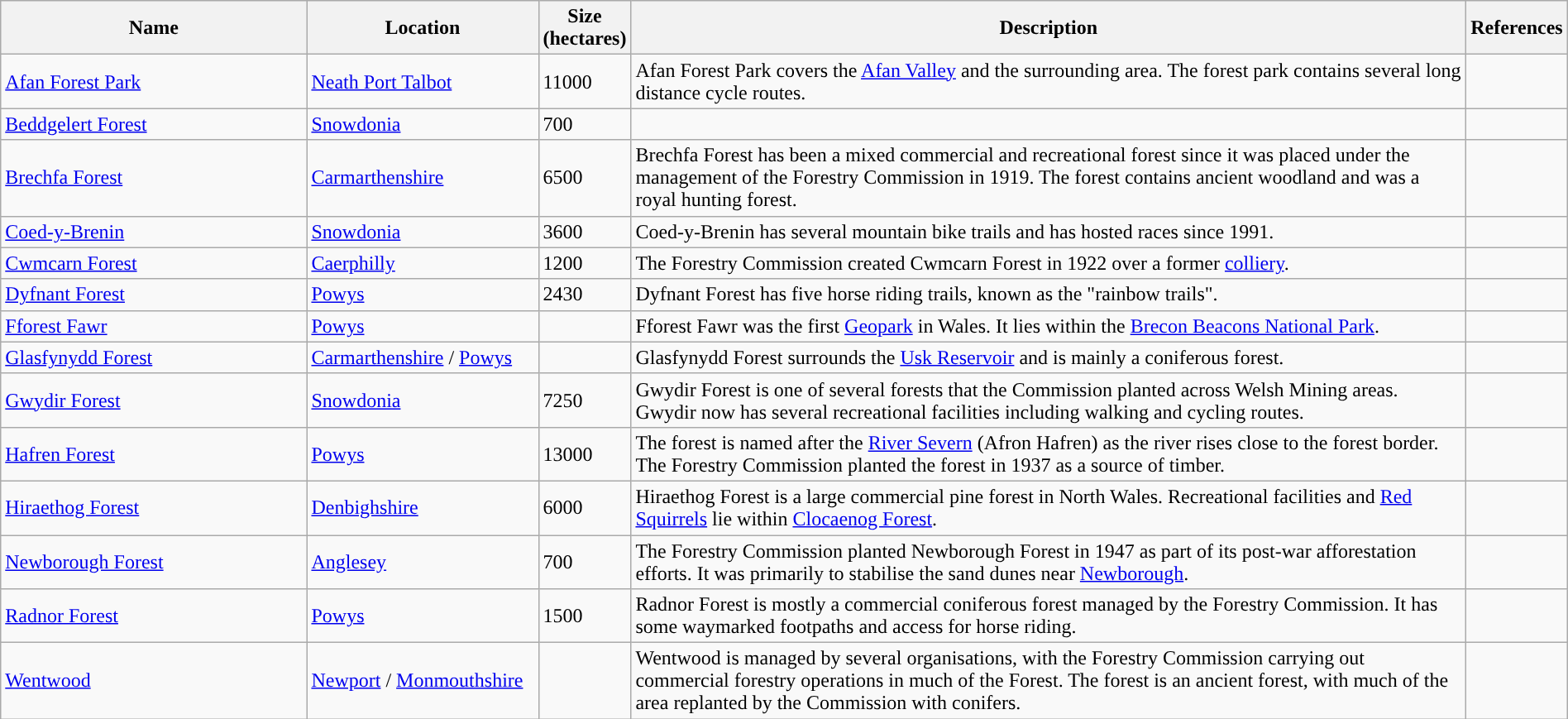<table class="wikitable sortable" style="width:100%">
<tr>
<th scope="col" width="20%">Name</th>
<th scope="col" width="15%">Location</th>
<th scope="col" width="5%">Size (hectares)</th>
<th scope="col" width="55%">Description</th>
<th scope="col" width="5%">References</th>
</tr>
<tr>
<td><a href='#'>Afan Forest Park</a></td>
<td><a href='#'>Neath Port Talbot</a></td>
<td>11000</td>
<td>Afan Forest Park covers the <a href='#'>Afan Valley</a> and the surrounding area. The forest park contains several long distance cycle routes.</td>
<td></td>
</tr>
<tr>
<td><a href='#'>Beddgelert Forest</a></td>
<td><a href='#'>Snowdonia</a></td>
<td>700</td>
<td></td>
<td></td>
</tr>
<tr>
<td><a href='#'>Brechfa Forest</a></td>
<td><a href='#'>Carmarthenshire</a></td>
<td>6500</td>
<td>Brechfa Forest has been a mixed commercial and recreational forest since it was placed under the management of the Forestry Commission in 1919. The forest contains ancient woodland and was a royal hunting forest.</td>
<td></td>
</tr>
<tr>
<td><a href='#'>Coed-y-Brenin</a></td>
<td><a href='#'>Snowdonia</a></td>
<td>3600</td>
<td>Coed-y-Brenin has several mountain bike trails and has hosted races since 1991.</td>
<td></td>
</tr>
<tr>
<td><a href='#'>Cwmcarn Forest</a></td>
<td><a href='#'>Caerphilly</a></td>
<td>1200</td>
<td>The Forestry Commission created Cwmcarn Forest in 1922 over a former <a href='#'>colliery</a>.</td>
<td></td>
</tr>
<tr>
<td><a href='#'>Dyfnant Forest</a></td>
<td><a href='#'>Powys</a></td>
<td>2430</td>
<td>Dyfnant Forest has five horse riding trails, known as the "rainbow trails".</td>
<td></td>
</tr>
<tr>
<td><a href='#'>Fforest Fawr</a></td>
<td><a href='#'>Powys</a></td>
<td></td>
<td>Fforest Fawr was the first <a href='#'>Geopark</a> in Wales. It lies within the <a href='#'>Brecon Beacons National Park</a>.</td>
<td></td>
</tr>
<tr>
<td><a href='#'>Glasfynydd Forest</a></td>
<td><a href='#'>Carmarthenshire</a> / <a href='#'>Powys</a></td>
<td></td>
<td>Glasfynydd Forest surrounds the <a href='#'>Usk Reservoir</a> and is mainly a coniferous forest.</td>
<td></td>
</tr>
<tr>
<td><a href='#'>Gwydir Forest</a></td>
<td><a href='#'>Snowdonia</a></td>
<td>7250</td>
<td>Gwydir Forest is one of several forests that the Commission planted across Welsh Mining areas. Gwydir now has several recreational facilities including walking and cycling routes.</td>
<td></td>
</tr>
<tr>
<td><a href='#'>Hafren Forest</a></td>
<td><a href='#'>Powys</a></td>
<td>13000</td>
<td>The forest is named after the <a href='#'>River Severn</a> (Afron Hafren) as the river rises close to the forest border. The Forestry Commission planted the forest in 1937 as a source of timber.</td>
<td></td>
</tr>
<tr>
<td><a href='#'>Hiraethog Forest</a></td>
<td><a href='#'>Denbighshire</a></td>
<td>6000</td>
<td>Hiraethog Forest is a large commercial pine forest in North Wales. Recreational facilities and <a href='#'>Red Squirrels</a> lie within <a href='#'>Clocaenog Forest</a>.</td>
<td></td>
</tr>
<tr>
<td><a href='#'>Newborough Forest</a></td>
<td><a href='#'>Anglesey</a></td>
<td>700</td>
<td>The Forestry Commission planted Newborough Forest in 1947 as part of its post-war afforestation efforts. It was primarily to stabilise the sand dunes near <a href='#'>Newborough</a>.</td>
<td></td>
</tr>
<tr>
<td><a href='#'>Radnor Forest</a></td>
<td><a href='#'>Powys</a></td>
<td>1500</td>
<td>Radnor Forest is mostly a commercial coniferous forest managed by the Forestry Commission. It has some waymarked footpaths and access for horse riding.</td>
<td></td>
</tr>
<tr>
<td><a href='#'>Wentwood</a></td>
<td><a href='#'>Newport</a> / <a href='#'>Monmouthshire</a></td>
<td></td>
<td>Wentwood is managed by several organisations, with the Forestry Commission carrying out commercial forestry operations in much of the Forest. The forest is an ancient forest, with much of the area replanted by the Commission with conifers.</td>
<td></td>
</tr>
</table>
